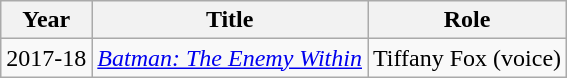<table class="wikitable plainrowheaders sortable" style="margin-right: 0;">
<tr>
<th>Year</th>
<th>Title</th>
<th>Role</th>
</tr>
<tr>
<td>2017-18</td>
<td><em><a href='#'>Batman: The Enemy Within</a></em></td>
<td>Tiffany Fox (voice)</td>
</tr>
</table>
